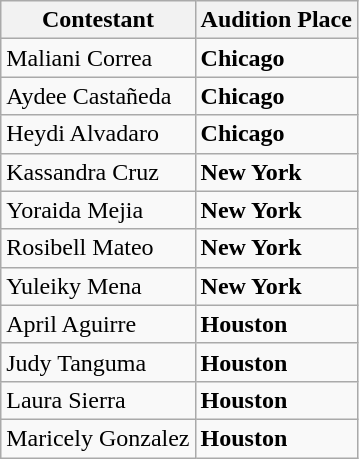<table class="wikitable">
<tr>
<th>Contestant</th>
<th>Audition Place</th>
</tr>
<tr>
<td>Maliani Correa</td>
<td><strong>Chicago</strong></td>
</tr>
<tr>
<td>Aydee Castañeda</td>
<td><strong>Chicago</strong></td>
</tr>
<tr>
<td>Heydi Alvadaro</td>
<td><strong>Chicago</strong></td>
</tr>
<tr>
<td>Kassandra Cruz</td>
<td><strong>New York</strong></td>
</tr>
<tr>
<td>Yoraida Mejia</td>
<td><strong>New York</strong></td>
</tr>
<tr>
<td>Rosibell Mateo</td>
<td><strong>New York</strong></td>
</tr>
<tr>
<td>Yuleiky Mena</td>
<td><strong>New York</strong></td>
</tr>
<tr>
<td>April Aguirre</td>
<td><strong>Houston</strong></td>
</tr>
<tr>
<td>Judy Tanguma</td>
<td><strong>Houston</strong></td>
</tr>
<tr>
<td>Laura Sierra</td>
<td><strong>Houston</strong></td>
</tr>
<tr>
<td>Maricely Gonzalez</td>
<td><strong>Houston</strong></td>
</tr>
</table>
